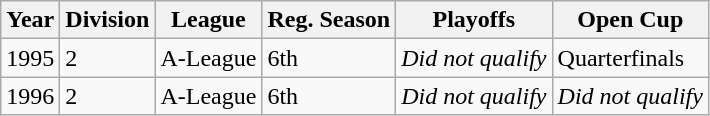<table class="wikitable">
<tr>
<th>Year</th>
<th>Division</th>
<th>League</th>
<th>Reg. Season</th>
<th>Playoffs</th>
<th>Open Cup</th>
</tr>
<tr>
<td>1995</td>
<td>2</td>
<td>A-League</td>
<td>6th</td>
<td><em>Did not qualify</em></td>
<td>Quarterfinals</td>
</tr>
<tr>
<td>1996</td>
<td>2</td>
<td>A-League</td>
<td>6th</td>
<td><em>Did not qualify</em></td>
<td><em>Did not qualify</em></td>
</tr>
</table>
